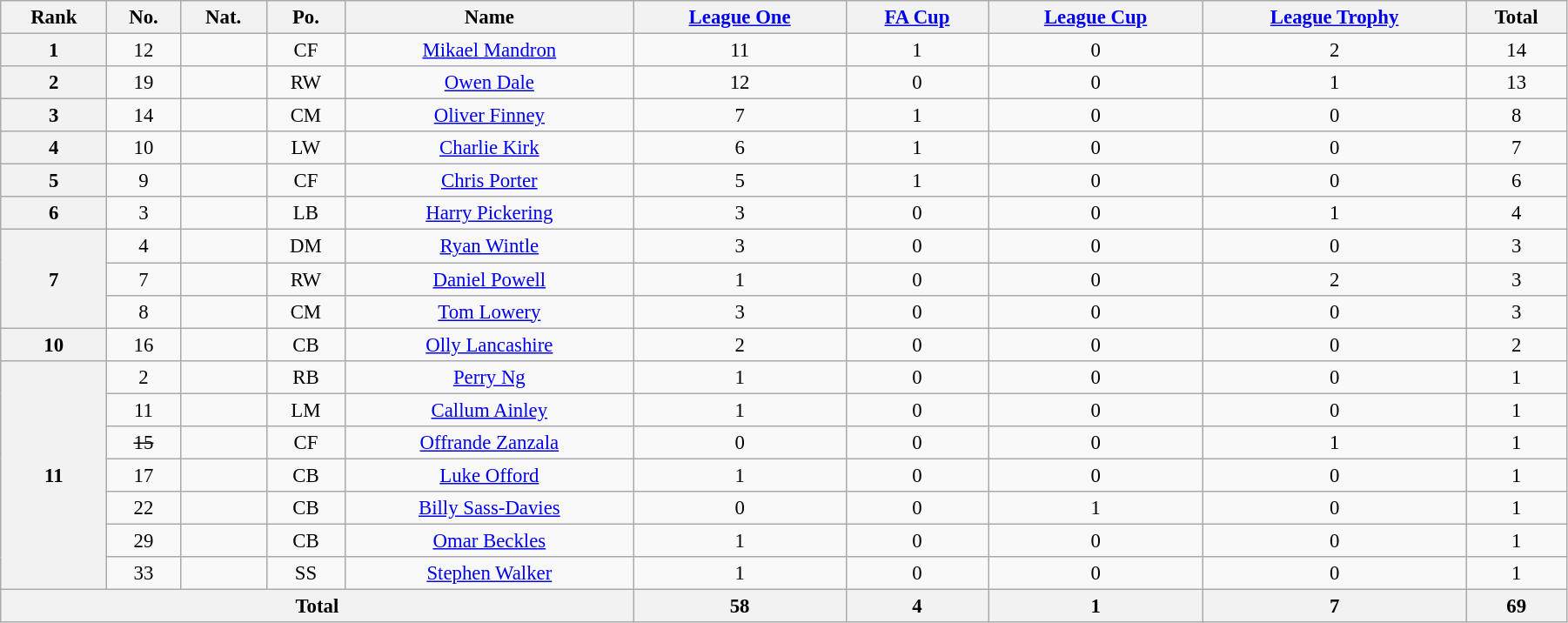<table class="wikitable" style="text-align:center; font-size:95%; width:95%;">
<tr>
<th>Rank</th>
<th>No.</th>
<th>Nat.</th>
<th>Po.</th>
<th>Name</th>
<th><a href='#'>League One</a></th>
<th><a href='#'>FA Cup</a></th>
<th><a href='#'>League Cup</a></th>
<th><a href='#'>League Trophy</a></th>
<th>Total</th>
</tr>
<tr>
<th rowspan=1>1</th>
<td>12</td>
<td></td>
<td>CF</td>
<td><a href='#'>Mikael Mandron</a></td>
<td>11</td>
<td>1</td>
<td>0</td>
<td>2</td>
<td>14</td>
</tr>
<tr>
<th rowspan=1>2</th>
<td>19</td>
<td></td>
<td>RW</td>
<td><a href='#'>Owen Dale</a></td>
<td>12</td>
<td>0</td>
<td>0</td>
<td>1</td>
<td>13</td>
</tr>
<tr>
<th rowspan=1>3</th>
<td>14</td>
<td></td>
<td>CM</td>
<td><a href='#'>Oliver Finney</a></td>
<td>7</td>
<td>1</td>
<td>0</td>
<td>0</td>
<td>8</td>
</tr>
<tr>
<th rowspan=1>4</th>
<td>10</td>
<td></td>
<td>LW</td>
<td><a href='#'>Charlie Kirk</a></td>
<td>6</td>
<td>1</td>
<td>0</td>
<td>0</td>
<td>7</td>
</tr>
<tr>
<th rowspan=1>5</th>
<td>9</td>
<td></td>
<td>CF</td>
<td><a href='#'>Chris Porter</a></td>
<td>5</td>
<td>1</td>
<td>0</td>
<td>0</td>
<td>6</td>
</tr>
<tr>
<th rowspan=1>6</th>
<td>3</td>
<td></td>
<td>LB</td>
<td><a href='#'>Harry Pickering</a></td>
<td>3</td>
<td>0</td>
<td>0</td>
<td>1</td>
<td>4</td>
</tr>
<tr>
<th rowspan=3>7</th>
<td>4</td>
<td></td>
<td>DM</td>
<td><a href='#'>Ryan Wintle</a></td>
<td>3</td>
<td>0</td>
<td>0</td>
<td>0</td>
<td>3</td>
</tr>
<tr>
<td>7</td>
<td></td>
<td>RW</td>
<td><a href='#'>Daniel Powell</a></td>
<td>1</td>
<td>0</td>
<td>0</td>
<td>2</td>
<td>3</td>
</tr>
<tr>
<td>8</td>
<td></td>
<td>CM</td>
<td><a href='#'>Tom Lowery</a></td>
<td>3</td>
<td>0</td>
<td>0</td>
<td>0</td>
<td>3</td>
</tr>
<tr>
<th rowspan=1>10</th>
<td>16</td>
<td></td>
<td>CB</td>
<td><a href='#'>Olly Lancashire</a></td>
<td>2</td>
<td>0</td>
<td>0</td>
<td>0</td>
<td>2</td>
</tr>
<tr>
<th rowspan=7>11</th>
<td>2</td>
<td></td>
<td>RB</td>
<td><a href='#'>Perry Ng</a></td>
<td>1</td>
<td>0</td>
<td>0</td>
<td>0</td>
<td>1</td>
</tr>
<tr>
<td>11</td>
<td></td>
<td>LM</td>
<td><a href='#'>Callum Ainley</a></td>
<td>1</td>
<td>0</td>
<td>0</td>
<td>0</td>
<td>1</td>
</tr>
<tr>
<td><s>15</s></td>
<td></td>
<td>CF</td>
<td><a href='#'>Offrande Zanzala</a></td>
<td>0</td>
<td>0</td>
<td>0</td>
<td>1</td>
<td>1</td>
</tr>
<tr>
<td>17</td>
<td></td>
<td>CB</td>
<td><a href='#'>Luke Offord</a></td>
<td>1</td>
<td>0</td>
<td>0</td>
<td>0</td>
<td>1</td>
</tr>
<tr>
<td>22</td>
<td></td>
<td>CB</td>
<td><a href='#'>Billy Sass-Davies</a></td>
<td>0</td>
<td>0</td>
<td>1</td>
<td>0</td>
<td>1</td>
</tr>
<tr>
<td>29</td>
<td></td>
<td>CB</td>
<td><a href='#'>Omar Beckles</a></td>
<td>1</td>
<td>0</td>
<td>0</td>
<td>0</td>
<td>1</td>
</tr>
<tr>
<td>33</td>
<td></td>
<td>SS</td>
<td><a href='#'>Stephen Walker</a></td>
<td>1</td>
<td>0</td>
<td>0</td>
<td>0</td>
<td>1</td>
</tr>
<tr>
<th colspan=5>Total</th>
<th>58</th>
<th>4</th>
<th>1</th>
<th>7</th>
<th>69</th>
</tr>
</table>
